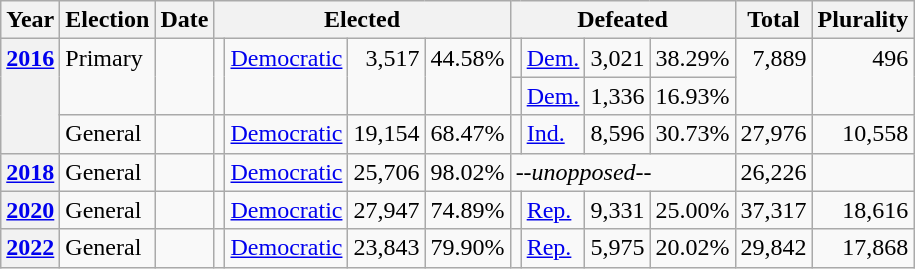<table class="wikitable">
<tr>
<th>Year</th>
<th>Election</th>
<th>Date</th>
<th colspan="4">Elected</th>
<th colspan="4">Defeated</th>
<th>Total</th>
<th>Plurality</th>
</tr>
<tr>
<th rowspan="3" valign="top"><a href='#'>2016</a></th>
<td rowspan="2" valign="top">Primary</td>
<td rowspan="2" valign="top"></td>
<td rowspan="2" valign="top"></td>
<td rowspan="2" valign="top" ><a href='#'>Democratic</a></td>
<td rowspan="2" align="right" valign="top">3,517</td>
<td rowspan="2" align="right" valign="top">44.58%</td>
<td valign="top"></td>
<td valign="top" ><a href='#'>Dem.</a></td>
<td align="right" valign="top">3,021</td>
<td align="right" valign="top">38.29%</td>
<td rowspan="2" align="right" valign="top">7,889</td>
<td rowspan="2" align="right" valign="top">496</td>
</tr>
<tr>
<td valign="top"></td>
<td valign="top" ><a href='#'>Dem.</a></td>
<td align="right" valign="top">1,336</td>
<td align="right" valign="top">16.93%</td>
</tr>
<tr>
<td valign="top">General</td>
<td valign="top"></td>
<td valign="top"></td>
<td valign="top" ><a href='#'>Democratic</a></td>
<td align="right" valign="top">19,154</td>
<td align="right" valign="top">68.47%</td>
<td valign="top"></td>
<td valign="top" ><a href='#'>Ind.</a></td>
<td align="right" valign="top">8,596</td>
<td align="right" valign="top">30.73%</td>
<td align="right" valign="top">27,976</td>
<td align="right" valign="top">10,558</td>
</tr>
<tr>
<th valign="top"><a href='#'>2018</a></th>
<td valign="top">General</td>
<td valign="top"></td>
<td valign="top"></td>
<td valign="top" ><a href='#'>Democratic</a></td>
<td align="right" valign="top">25,706</td>
<td align="right" valign="top">98.02%</td>
<td valign="top" colspan="4"><em>--unopposed--</em></td>
<td align="right" valign="top">26,226</td>
<td align="right" valign="top"></td>
</tr>
<tr>
<th valign="top"><a href='#'>2020</a></th>
<td valign="top">General</td>
<td valign="top"></td>
<td valign="top"></td>
<td valign="top" ><a href='#'>Democratic</a></td>
<td align="right" valign="top">27,947</td>
<td align="right" valign="top">74.89%</td>
<td valign="top"></td>
<td valign="top" ><a href='#'>Rep.</a></td>
<td align="right" valign="top">9,331</td>
<td align="right" valign="top">25.00%</td>
<td align="right" valign="top">37,317</td>
<td align="right" valign="top">18,616</td>
</tr>
<tr>
<th valign="top"><a href='#'>2022</a></th>
<td valign="top">General</td>
<td valign="top"></td>
<td valign="top"></td>
<td valign="top" ><a href='#'>Democratic</a></td>
<td align="right" valign="top">23,843</td>
<td align="right" valign="top">79.90%</td>
<td valign="top"></td>
<td valign="top" ><a href='#'>Rep.</a></td>
<td align="right" valign="top">5,975</td>
<td align="right" valign="top">20.02%</td>
<td align="right" valign="top">29,842</td>
<td align="right" valign="top">17,868</td>
</tr>
</table>
